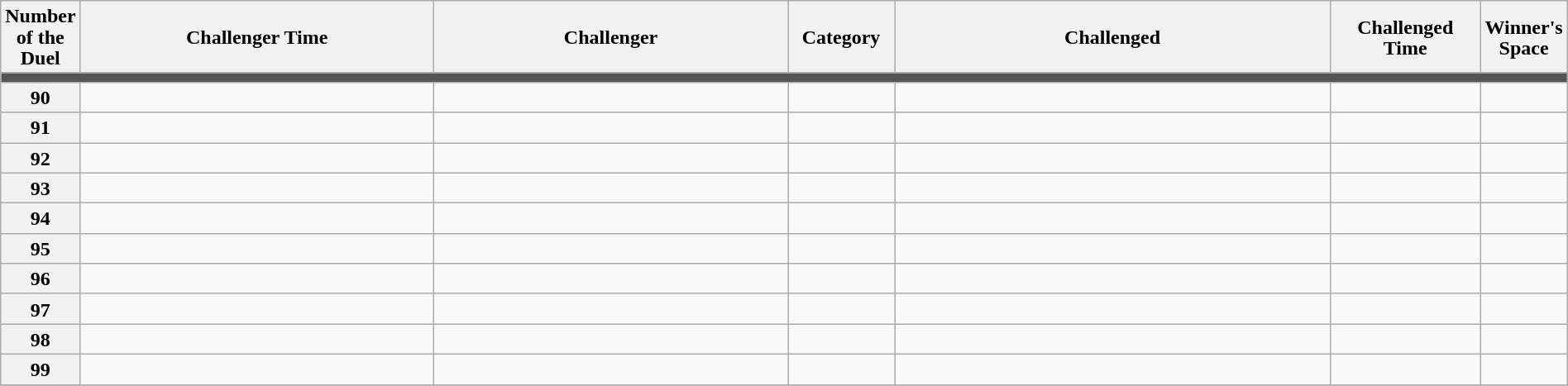<table class="wikitable" style="text-align:center; line-height:17px; width:100%">
<tr>
<th rowspan="1" scope="col" style="width:02%">Number of the Duel</th>
<th rowspan="1" scope="col" style="width:25%">Challenger Time</th>
<th rowspan="1" scope="col" style="width:25%">Challenger</th>
<th rowspan="1" scope="col" style="width:07%">Category</th>
<th rowspan="1" scope="col" style="width:31%">Challenged</th>
<th rowspan="1" scope="col" style="width:25%">Challenged Time</th>
<th rowspan="1" scope="col" style="width:25%">Winner's Space</th>
</tr>
<tr>
<td colspan="7" style="background:#555"></td>
</tr>
<tr>
<th>90</th>
<td></td>
<td></td>
<td></td>
<td></td>
<td></td>
<td></td>
</tr>
<tr>
<th>91</th>
<td></td>
<td></td>
<td></td>
<td></td>
<td></td>
<td></td>
</tr>
<tr>
<th>92</th>
<td></td>
<td></td>
<td></td>
<td></td>
<td></td>
<td></td>
</tr>
<tr>
<th>93</th>
<td></td>
<td></td>
<td></td>
<td></td>
<td></td>
<td></td>
</tr>
<tr>
<th>94</th>
<td></td>
<td></td>
<td></td>
<td></td>
<td></td>
<td></td>
</tr>
<tr>
<th>95</th>
<td></td>
<td></td>
<td></td>
<td></td>
<td></td>
<td></td>
</tr>
<tr>
<th>96</th>
<td></td>
<td></td>
<td></td>
<td></td>
<td></td>
<td></td>
</tr>
<tr>
<th>97</th>
<td></td>
<td></td>
<td></td>
<td></td>
<td></td>
<td></td>
</tr>
<tr>
<th>98</th>
<td></td>
<td></td>
<td></td>
<td></td>
<td></td>
<td></td>
</tr>
<tr>
<th>99</th>
<td></td>
<td></td>
<td></td>
<td></td>
<td></td>
<td></td>
</tr>
<tr>
</tr>
</table>
